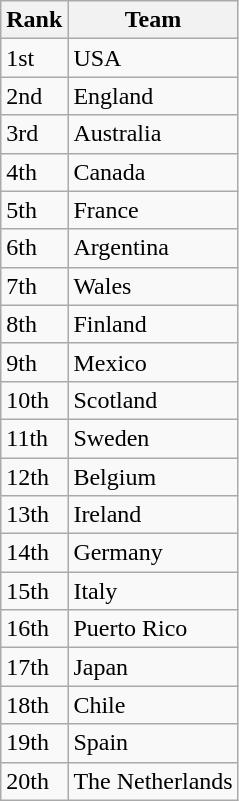<table class="wikitable sortable">
<tr>
<th>Rank</th>
<th>Team</th>
</tr>
<tr>
<td>1st</td>
<td>USA</td>
</tr>
<tr>
<td>2nd</td>
<td>England</td>
</tr>
<tr>
<td>3rd</td>
<td>Australia</td>
</tr>
<tr>
<td>4th</td>
<td>Canada</td>
</tr>
<tr>
<td>5th</td>
<td>France</td>
</tr>
<tr>
<td>6th</td>
<td>Argentina</td>
</tr>
<tr>
<td>7th</td>
<td>Wales</td>
</tr>
<tr>
<td>8th</td>
<td>Finland</td>
</tr>
<tr>
<td>9th</td>
<td>Mexico</td>
</tr>
<tr>
<td>10th</td>
<td>Scotland</td>
</tr>
<tr>
<td>11th</td>
<td>Sweden</td>
</tr>
<tr>
<td>12th</td>
<td>Belgium</td>
</tr>
<tr>
<td>13th</td>
<td>Ireland</td>
</tr>
<tr>
<td>14th</td>
<td>Germany</td>
</tr>
<tr>
<td>15th</td>
<td>Italy</td>
</tr>
<tr>
<td>16th</td>
<td>Puerto Rico</td>
</tr>
<tr>
<td>17th</td>
<td>Japan</td>
</tr>
<tr>
<td>18th</td>
<td>Chile</td>
</tr>
<tr>
<td>19th</td>
<td>Spain</td>
</tr>
<tr>
<td>20th</td>
<td>The Netherlands</td>
</tr>
</table>
